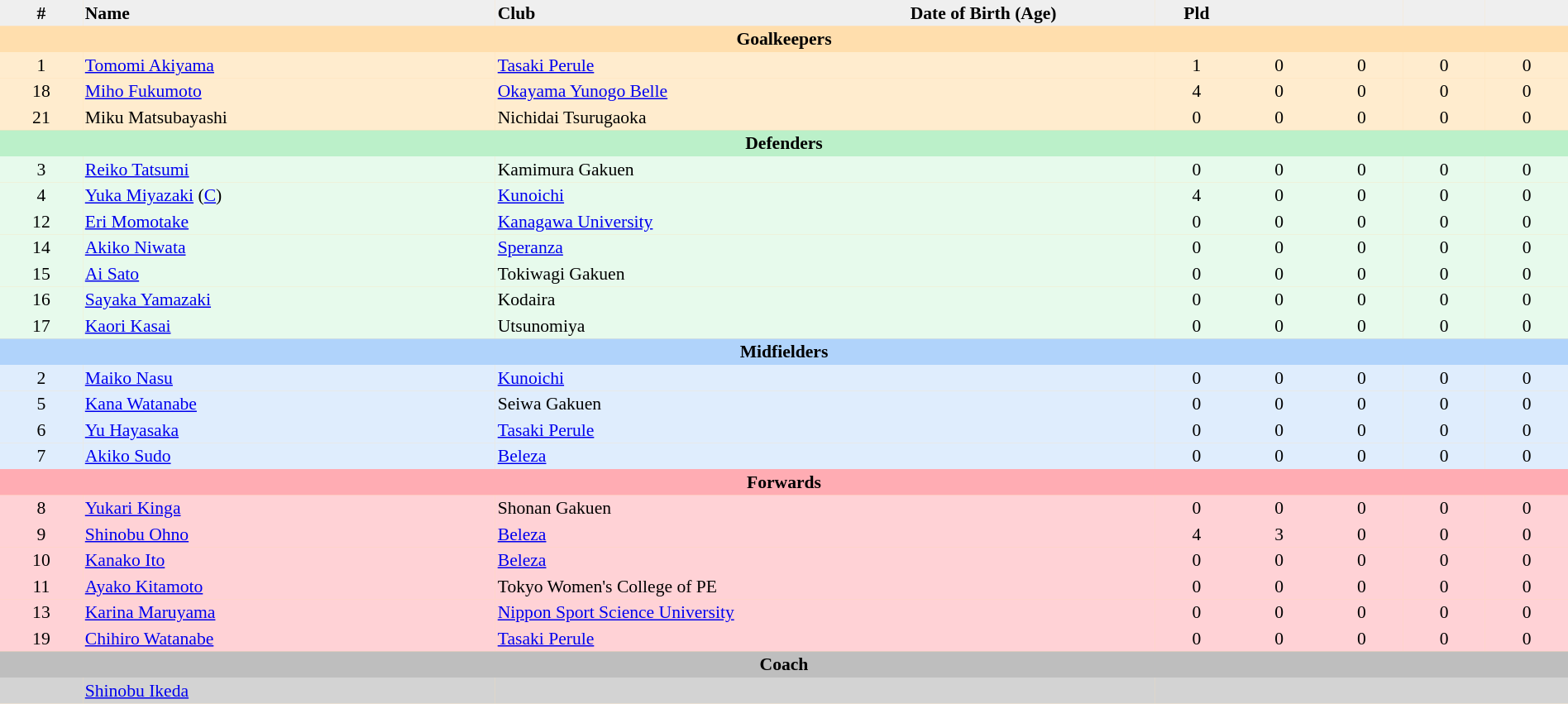<table border=0 cellpadding=2 cellspacing=0 bgcolor=#FFDEAD style="text-align:center; font-size:90%;" width=100%>
<tr bgcolor=#EFEFEF>
<th width=5%>#</th>
<th width=25% align=left>Name</th>
<th width=25% align=left>Club</th>
<th width=15% align=left>Date of Birth (Age)</th>
<th width=5%>Pld</th>
<th width=5%></th>
<th width=5%></th>
<th width=5%></th>
<th width=5%></th>
</tr>
<tr>
<th colspan=9 bgcolor=#FFDEAD>Goalkeepers</th>
</tr>
<tr bgcolor=#FFECCE>
<td>1</td>
<td align=left><a href='#'>Tomomi Akiyama</a></td>
<td align=left> <a href='#'>Tasaki Perule</a></td>
<td align=left></td>
<td>1</td>
<td>0</td>
<td>0</td>
<td>0</td>
<td>0</td>
</tr>
<tr bgcolor=#FFECCE>
<td>18</td>
<td align=left><a href='#'>Miho Fukumoto</a></td>
<td align=left> <a href='#'>Okayama Yunogo Belle</a></td>
<td align=left></td>
<td>4</td>
<td>0</td>
<td>0</td>
<td>0</td>
<td>0</td>
</tr>
<tr bgcolor=#FFECCE>
<td>21</td>
<td align=left>Miku Matsubayashi</td>
<td align=left> Nichidai Tsurugaoka</td>
<td align=left></td>
<td>0</td>
<td>0</td>
<td>0</td>
<td>0</td>
<td>0</td>
</tr>
<tr>
<th colspan=9 bgcolor=#BBF0C9>Defenders</th>
</tr>
<tr bgcolor=#E7FAEC>
<td>3</td>
<td align=left><a href='#'>Reiko Tatsumi</a></td>
<td align=left> Kamimura Gakuen</td>
<td align=left></td>
<td>0</td>
<td>0</td>
<td>0</td>
<td>0</td>
<td>0</td>
</tr>
<tr bgcolor=#E7FAEC>
<td>4</td>
<td align=left><a href='#'>Yuka Miyazaki</a> (<a href='#'>C</a>)</td>
<td align=left> <a href='#'>Kunoichi</a></td>
<td align=left></td>
<td>4</td>
<td>0</td>
<td>0</td>
<td>0</td>
<td>0</td>
</tr>
<tr bgcolor=#E7FAEC>
<td>12</td>
<td align=left><a href='#'>Eri Momotake</a></td>
<td align=left> <a href='#'>Kanagawa University</a></td>
<td align=left></td>
<td>0</td>
<td>0</td>
<td>0</td>
<td>0</td>
<td>0</td>
</tr>
<tr bgcolor=#E7FAEC>
<td>14</td>
<td align=left><a href='#'>Akiko Niwata</a></td>
<td align=left> <a href='#'>Speranza</a></td>
<td align=left></td>
<td>0</td>
<td>0</td>
<td>0</td>
<td>0</td>
<td>0</td>
</tr>
<tr bgcolor=#E7FAEC>
<td>15</td>
<td align=left><a href='#'>Ai Sato</a></td>
<td align=left> Tokiwagi Gakuen</td>
<td align=left></td>
<td>0</td>
<td>0</td>
<td>0</td>
<td>0</td>
<td>0</td>
</tr>
<tr bgcolor=#E7FAEC>
<td>16</td>
<td align=left><a href='#'>Sayaka Yamazaki</a></td>
<td align=left> Kodaira</td>
<td align=left></td>
<td>0</td>
<td>0</td>
<td>0</td>
<td>0</td>
<td>0</td>
</tr>
<tr bgcolor=#E7FAEC>
<td>17</td>
<td align=left><a href='#'>Kaori Kasai</a></td>
<td align=left> Utsunomiya</td>
<td align=left></td>
<td>0</td>
<td>0</td>
<td>0</td>
<td>0</td>
<td>0</td>
</tr>
<tr>
<th colspan=9 bgcolor=#B0D3FB>Midfielders</th>
</tr>
<tr bgcolor=#DFEDFD>
<td>2</td>
<td align=left><a href='#'>Maiko Nasu</a></td>
<td align=left> <a href='#'>Kunoichi</a></td>
<td align=left></td>
<td>0</td>
<td>0</td>
<td>0</td>
<td>0</td>
<td>0</td>
</tr>
<tr bgcolor=#DFEDFD>
<td>5</td>
<td align=left><a href='#'>Kana Watanabe</a></td>
<td align=left> Seiwa Gakuen</td>
<td align=left></td>
<td>0</td>
<td>0</td>
<td>0</td>
<td>0</td>
<td>0</td>
</tr>
<tr bgcolor=#DFEDFD>
<td>6</td>
<td align=left><a href='#'>Yu Hayasaka</a></td>
<td align=left> <a href='#'>Tasaki Perule</a></td>
<td align=left></td>
<td>0</td>
<td>0</td>
<td>0</td>
<td>0</td>
<td>0</td>
</tr>
<tr bgcolor=#DFEDFD>
<td>7</td>
<td align=left><a href='#'>Akiko Sudo</a></td>
<td align=left> <a href='#'>Beleza</a></td>
<td align=left></td>
<td>0</td>
<td>0</td>
<td>0</td>
<td>0</td>
<td>0</td>
</tr>
<tr>
<th colspan=9 bgcolor=#FFACB3>Forwards</th>
</tr>
<tr bgcolor=#FFD2D6>
<td>8</td>
<td align=left><a href='#'>Yukari Kinga</a></td>
<td align=left> Shonan Gakuen</td>
<td align=left></td>
<td>0</td>
<td>0</td>
<td>0</td>
<td>0</td>
<td>0</td>
</tr>
<tr bgcolor=#FFD2D6>
<td>9</td>
<td align=left><a href='#'>Shinobu Ohno</a></td>
<td align=left> <a href='#'>Beleza</a></td>
<td align=left></td>
<td>4</td>
<td>3</td>
<td>0</td>
<td>0</td>
<td>0</td>
</tr>
<tr bgcolor=#FFD2D6>
<td>10</td>
<td align=left><a href='#'>Kanako Ito</a></td>
<td align=left> <a href='#'>Beleza</a></td>
<td align=left></td>
<td>0</td>
<td>0</td>
<td>0</td>
<td>0</td>
<td>0</td>
</tr>
<tr bgcolor=#FFD2D6>
<td>11</td>
<td align=left><a href='#'>Ayako Kitamoto</a></td>
<td align=left> Tokyo Women's College of PE</td>
<td align=left></td>
<td>0</td>
<td>0</td>
<td>0</td>
<td>0</td>
<td>0</td>
</tr>
<tr bgcolor=#FFD2D6>
<td>13</td>
<td align=left><a href='#'>Karina Maruyama</a></td>
<td align=left> <a href='#'>Nippon Sport Science University</a></td>
<td align=left></td>
<td>0</td>
<td>0</td>
<td>0</td>
<td>0</td>
<td>0</td>
</tr>
<tr bgcolor=#FFD2D6>
<td>19</td>
<td align=left><a href='#'>Chihiro Watanabe</a></td>
<td align=left> <a href='#'>Tasaki Perule</a></td>
<td align=left></td>
<td>0</td>
<td>0</td>
<td>0</td>
<td>0</td>
<td>0</td>
</tr>
<tr>
<th colspan=9 bgcolor=#BEBEBE>Coach</th>
</tr>
<tr bgcolor=#D3D3D3>
<td></td>
<td align=left> <a href='#'>Shinobu Ikeda</a></td>
<td></td>
<td align=left></td>
<td colspan=5></td>
</tr>
</table>
